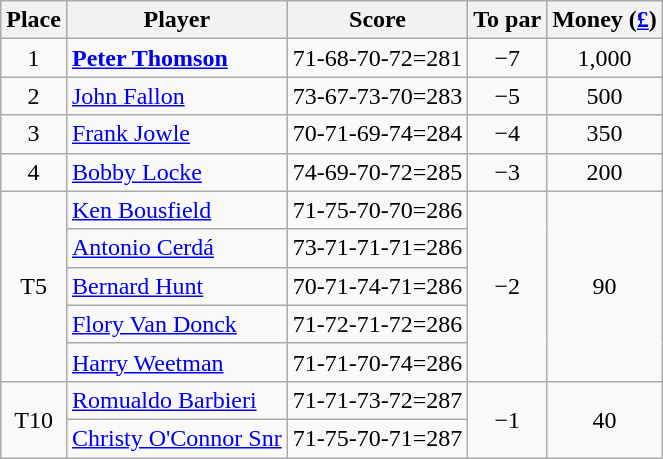<table class="wikitable">
<tr>
<th>Place</th>
<th>Player</th>
<th>Score</th>
<th>To par</th>
<th>Money (<a href='#'>£</a>)</th>
</tr>
<tr>
<td align="center">1</td>
<td> <strong><a href='#'>Peter Thomson</a></strong></td>
<td>71-68-70-72=281</td>
<td align="center">−7</td>
<td align=center>1,000</td>
</tr>
<tr>
<td align="center">2</td>
<td> <a href='#'>John Fallon</a></td>
<td>73-67-73-70=283</td>
<td align="center">−5</td>
<td align=center>500</td>
</tr>
<tr>
<td align="center">3</td>
<td> <a href='#'>Frank Jowle</a></td>
<td>70-71-69-74=284</td>
<td align="center">−4</td>
<td align=center>350</td>
</tr>
<tr>
<td align="center">4</td>
<td> <a href='#'>Bobby Locke</a></td>
<td>74-69-70-72=285</td>
<td align="center">−3</td>
<td align=center>200</td>
</tr>
<tr>
<td rowspan=5 align="center">T5</td>
<td> <a href='#'>Ken Bousfield</a></td>
<td>71-75-70-70=286</td>
<td rowspan=5 align="center">−2</td>
<td align=center rowspan=5>90</td>
</tr>
<tr>
<td> <a href='#'>Antonio Cerdá</a></td>
<td>73-71-71-71=286</td>
</tr>
<tr>
<td> <a href='#'>Bernard Hunt</a></td>
<td>70-71-74-71=286</td>
</tr>
<tr>
<td> <a href='#'>Flory Van Donck</a></td>
<td>71-72-71-72=286</td>
</tr>
<tr>
<td> <a href='#'>Harry Weetman</a></td>
<td>71-71-70-74=286</td>
</tr>
<tr>
<td rowspan=2 align="center">T10</td>
<td> <a href='#'>Romualdo Barbieri</a></td>
<td>71-71-73-72=287</td>
<td rowspan=2 align="center">−1</td>
<td rowspan=2 align=center>40</td>
</tr>
<tr>
<td> <a href='#'>Christy O'Connor Snr</a></td>
<td>71-75-70-71=287</td>
</tr>
</table>
